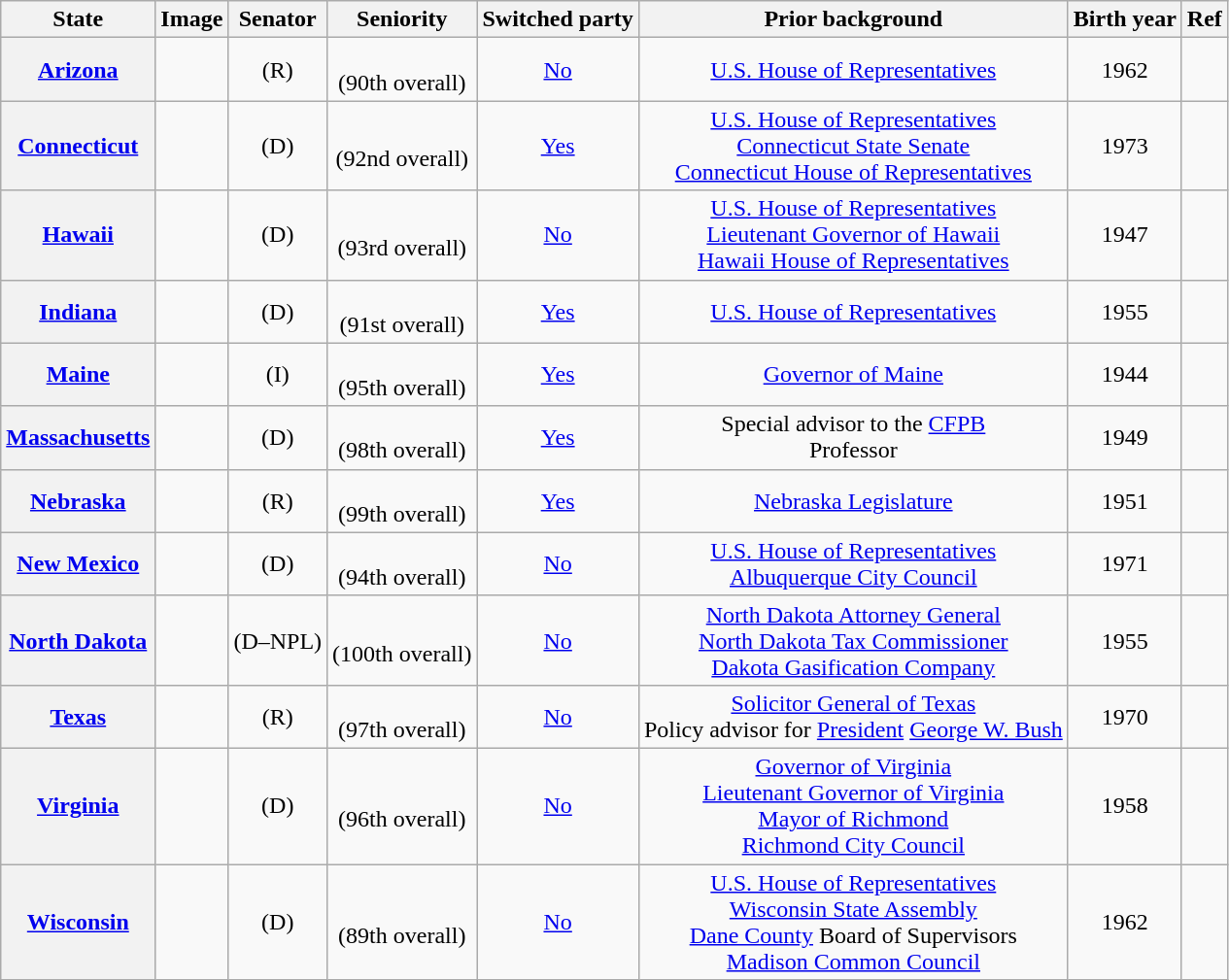<table class="sortable wikitable" style="text-align:center">
<tr>
<th>State</th>
<th>Image</th>
<th>Senator</th>
<th>Seniority</th>
<th>Switched party</th>
<th>Prior background</th>
<th>Birth year</th>
<th>Ref</th>
</tr>
<tr>
<th><a href='#'>Arizona</a></th>
<td></td>
<td> (R)</td>
<td><br>(90th overall)</td>
<td><a href='#'>No</a><br></td>
<td><a href='#'>U.S. House of Representatives</a></td>
<td>1962</td>
<td></td>
</tr>
<tr>
<th><a href='#'>Connecticut</a></th>
<td></td>
<td> (D)</td>
<td><br>(92nd overall)</td>
<td><a href='#'>Yes</a><br></td>
<td><a href='#'>U.S. House of Representatives</a><br><a href='#'>Connecticut State Senate</a><br><a href='#'>Connecticut House of Representatives</a></td>
<td>1973</td>
<td></td>
</tr>
<tr>
<th><a href='#'>Hawaii</a></th>
<td></td>
<td> (D)</td>
<td><br>(93rd overall)</td>
<td><a href='#'>No</a><br></td>
<td><a href='#'>U.S. House of Representatives</a><br><a href='#'>Lieutenant Governor of Hawaii</a><br><a href='#'>Hawaii House of Representatives</a></td>
<td>1947</td>
<td></td>
</tr>
<tr>
<th><a href='#'>Indiana</a></th>
<td></td>
<td> (D)</td>
<td><br>(91st overall)</td>
<td><a href='#'>Yes</a><br></td>
<td><a href='#'>U.S. House of Representatives</a></td>
<td>1955</td>
<td></td>
</tr>
<tr>
<th><a href='#'>Maine</a></th>
<td></td>
<td> (I)</td>
<td><br>(95th overall)</td>
<td><a href='#'>Yes</a><br></td>
<td><a href='#'>Governor of Maine</a></td>
<td>1944</td>
<td></td>
</tr>
<tr>
<th><a href='#'>Massachusetts</a></th>
<td></td>
<td> (D)</td>
<td><br>(98th overall)</td>
<td><a href='#'>Yes</a><br></td>
<td>Special advisor to the <a href='#'>CFPB</a><br>Professor</td>
<td>1949</td>
<td></td>
</tr>
<tr>
<th><a href='#'>Nebraska</a></th>
<td></td>
<td> (R)</td>
<td><br>(99th overall)</td>
<td><a href='#'>Yes</a><br></td>
<td><a href='#'>Nebraska Legislature</a></td>
<td>1951</td>
<td></td>
</tr>
<tr>
<th><a href='#'>New Mexico</a></th>
<td></td>
<td> (D)</td>
<td><br>(94th overall)</td>
<td><a href='#'>No</a><br></td>
<td><a href='#'>U.S. House of Representatives</a><br><a href='#'>Albuquerque City Council</a></td>
<td>1971</td>
<td></td>
</tr>
<tr>
<th><a href='#'>North Dakota</a></th>
<td></td>
<td> (D–NPL)</td>
<td><br>(100th overall)</td>
<td><a href='#'>No</a><br></td>
<td><a href='#'>North Dakota Attorney General</a><br><a href='#'>North Dakota Tax Commissioner</a><br><a href='#'>Dakota Gasification Company</a></td>
<td>1955</td>
<td></td>
</tr>
<tr>
<th><a href='#'>Texas</a></th>
<td></td>
<td> (R)</td>
<td><br>(97th overall)</td>
<td><a href='#'>No</a><br></td>
<td><a href='#'>Solicitor General of Texas</a><br>Policy advisor for <a href='#'>President</a> <a href='#'>George W. Bush</a></td>
<td>1970</td>
<td></td>
</tr>
<tr>
<th><a href='#'>Virginia</a></th>
<td></td>
<td> (D)</td>
<td><br>(96th overall)</td>
<td><a href='#'>No</a><br></td>
<td><a href='#'>Governor of Virginia</a><br><a href='#'>Lieutenant Governor of Virginia</a><br><a href='#'>Mayor of Richmond</a><br><a href='#'>Richmond City Council</a></td>
<td>1958</td>
<td></td>
</tr>
<tr>
<th><a href='#'>Wisconsin</a></th>
<td></td>
<td> (D)</td>
<td><br>(89th overall)</td>
<td><a href='#'>No</a><br></td>
<td><a href='#'>U.S. House of Representatives</a><br><a href='#'>Wisconsin State Assembly</a><br><a href='#'>Dane County</a> Board of Supervisors<br><a href='#'>Madison Common Council</a></td>
<td>1962</td>
<td></td>
</tr>
</table>
